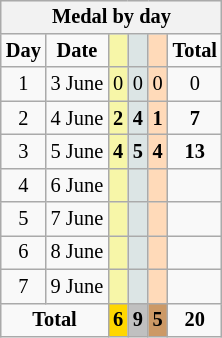<table class="wikitable" style="font-size:85%; float:right;text-align:center">
<tr>
<th colspan="6"><strong>Medal by day</strong></th>
</tr>
<tr>
<td><strong>Day</strong></td>
<td><strong>Date</strong></td>
<td bgcolor="F7F6A8"></td>
<td bgcolor="DCE5E5"></td>
<td bgcolor="FFDAB9"></td>
<td><strong>Total</strong></td>
</tr>
<tr>
<td>1</td>
<td>3 June</td>
<td bgcolor="F7F6A8">0</td>
<td bgcolor="DCE5E5">0</td>
<td bgcolor="FFDAB9">0</td>
<td>0</td>
</tr>
<tr>
<td>2</td>
<td>4 June</td>
<td bgcolor="F7F6A8"><strong>2</strong></td>
<td bgcolor="DCE5E5"><strong>4</strong></td>
<td bgcolor="FFDAB9"><strong>1</strong></td>
<td><strong>7</strong></td>
</tr>
<tr>
<td>3</td>
<td>5 June</td>
<td bgcolor="F7F6A8"><strong>4</strong></td>
<td bgcolor="DCE5E5"><strong>5</strong></td>
<td bgcolor="FFDAB9"><strong>4</strong></td>
<td><strong>13</strong></td>
</tr>
<tr>
<td>4</td>
<td>6 June</td>
<td bgcolor="F7F6A8"></td>
<td bgcolor="DCE5E5"></td>
<td bgcolor="FFDAB9"></td>
<td></td>
</tr>
<tr>
<td>5</td>
<td>7 June</td>
<td bgcolor="F7F6A8"></td>
<td bgcolor="DCE5E5"></td>
<td bgcolor="FFDAB9"></td>
<td></td>
</tr>
<tr>
<td>6</td>
<td>8 June</td>
<td bgcolor="F7F6A8"></td>
<td bgcolor="DCE5E5"></td>
<td bgcolor="FFDAB9"></td>
<td></td>
</tr>
<tr>
<td>7</td>
<td>9 June</td>
<td bgcolor="F7F6A8"></td>
<td bgcolor="DCE5E5"></td>
<td bgcolor="FFDAB9"></td>
<td></td>
</tr>
<tr>
<td colspan="2"><strong>Total</strong></td>
<td style="background:gold;"><strong>6</strong></td>
<td style="background:silver;"><strong>9</strong></td>
<td style="background:#c96;"><strong>5</strong></td>
<td><strong>20</strong></td>
</tr>
</table>
